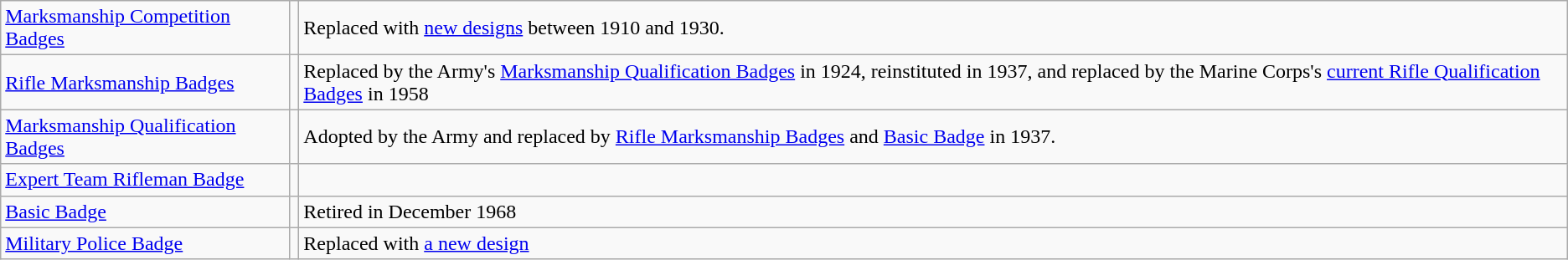<table class="wikitable">
<tr>
<td align="left"><a href='#'>Marksmanship Competition Badges</a></td>
<td align="center"></td>
<td>Replaced with <a href='#'>new designs</a> between 1910 and 1930.</td>
</tr>
<tr>
<td align="left"><a href='#'>Rifle Marksmanship Badges</a></td>
<td align="center"></td>
<td>Replaced by the Army's <a href='#'>Marksmanship Qualification Badges</a> in 1924, reinstituted in 1937, and replaced by the Marine Corps's <a href='#'>current Rifle Qualification Badges</a> in 1958</td>
</tr>
<tr>
<td align="left"><a href='#'>Marksmanship Qualification Badges</a></td>
<td align="center"></td>
<td>Adopted by the Army and replaced by <a href='#'>Rifle Marksmanship Badges</a> and <a href='#'>Basic Badge</a> in 1937.</td>
</tr>
<tr>
<td align="left"><a href='#'>Expert Team Rifleman Badge</a></td>
<td align="center"></td>
</tr>
<tr>
<td align="left"><a href='#'>Basic Badge</a></td>
<td align="center"></td>
<td>Retired in December 1968</td>
</tr>
<tr>
<td align="left"><a href='#'>Military Police Badge</a></td>
<td align="center"></td>
<td>Replaced with <a href='#'>a new design</a></td>
</tr>
</table>
